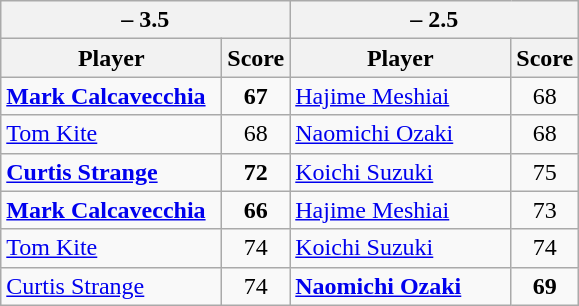<table class=wikitable>
<tr>
<th colspan=2> – 3.5</th>
<th colspan=2> – 2.5</th>
</tr>
<tr>
<th width=140>Player</th>
<th>Score</th>
<th width=140>Player</th>
<th>Score</th>
</tr>
<tr>
<td><strong><a href='#'>Mark Calcavecchia</a></strong></td>
<td align=center><strong>67</strong></td>
<td><a href='#'>Hajime Meshiai</a></td>
<td align=center>68</td>
</tr>
<tr>
<td><a href='#'>Tom Kite</a></td>
<td align=center>68</td>
<td><a href='#'>Naomichi Ozaki</a></td>
<td align=center>68</td>
</tr>
<tr>
<td><strong><a href='#'>Curtis Strange</a></strong></td>
<td align=center><strong>72</strong></td>
<td><a href='#'>Koichi Suzuki</a></td>
<td align=center>75</td>
</tr>
<tr>
<td><strong><a href='#'>Mark Calcavecchia</a></strong></td>
<td align=center><strong>66</strong></td>
<td><a href='#'>Hajime Meshiai</a></td>
<td align=center>73</td>
</tr>
<tr>
<td><a href='#'>Tom Kite</a></td>
<td align=center>74</td>
<td><a href='#'>Koichi Suzuki</a></td>
<td align=center>74</td>
</tr>
<tr>
<td><a href='#'>Curtis Strange</a></td>
<td align=center>74</td>
<td><strong><a href='#'>Naomichi Ozaki</a></strong></td>
<td align=center><strong>69</strong></td>
</tr>
</table>
